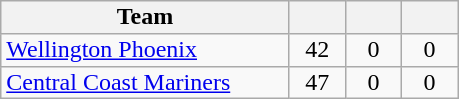<table class="wikitable" style="text-align:center; line-height: 90%;">
<tr>
<th width=185>Team</th>
<th width=30></th>
<th width=30></th>
<th width=30></th>
</tr>
<tr>
<td align=left> <a href='#'>Wellington Phoenix</a></td>
<td>42</td>
<td>0</td>
<td>0</td>
</tr>
<tr>
<td align=left> <a href='#'>Central Coast Mariners</a></td>
<td>47</td>
<td>0</td>
<td>0</td>
</tr>
</table>
